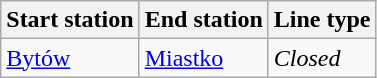<table class="wikitable">
<tr>
<th>Start station</th>
<th>End station</th>
<th>Line type</th>
</tr>
<tr>
<td><a href='#'>Bytów</a></td>
<td><a href='#'>Miastko</a></td>
<td><em>Closed</em></td>
</tr>
</table>
